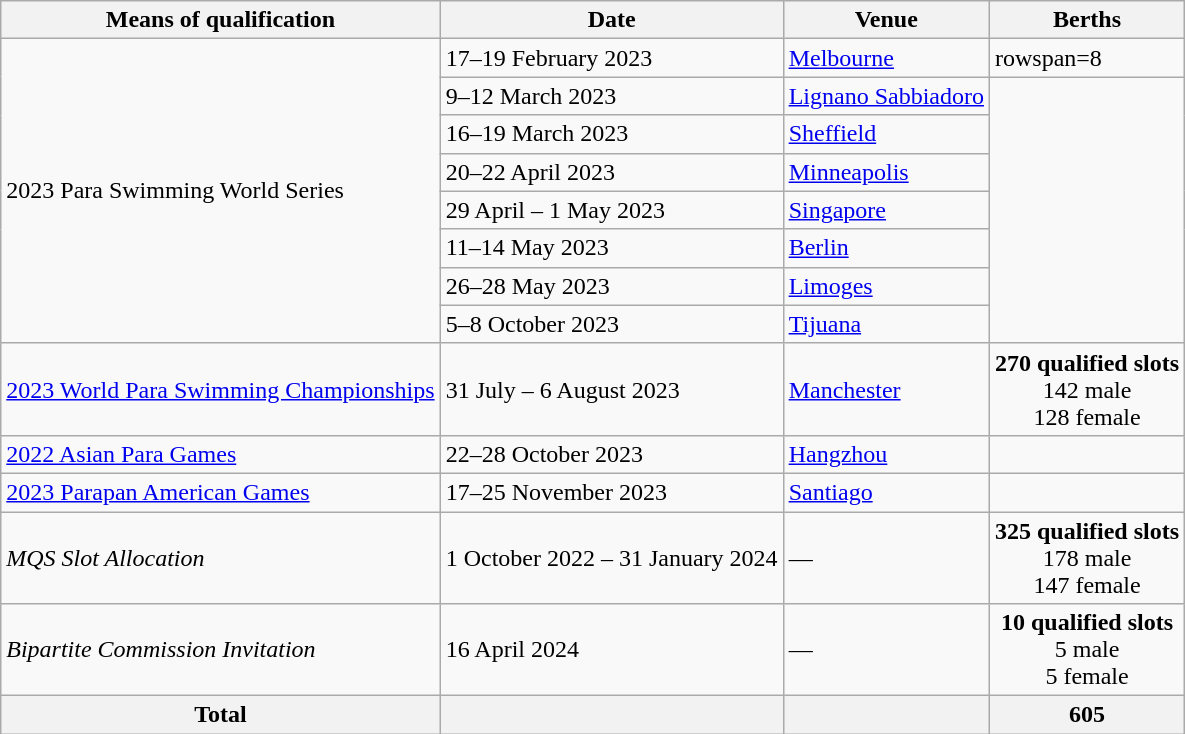<table class="wikitable">
<tr>
<th>Means of qualification</th>
<th>Date</th>
<th>Venue</th>
<th>Berths</th>
</tr>
<tr>
<td rowspan=8>2023 Para Swimming World Series</td>
<td>17–19 February 2023</td>
<td> <a href='#'>Melbourne</a></td>
<td>rowspan=8 </td>
</tr>
<tr>
<td>9–12 March 2023</td>
<td> <a href='#'>Lignano Sabbiadoro</a></td>
</tr>
<tr>
<td>16–19 March 2023</td>
<td> <a href='#'>Sheffield</a></td>
</tr>
<tr>
<td>20–22 April 2023</td>
<td> <a href='#'>Minneapolis</a></td>
</tr>
<tr>
<td>29 April – 1 May 2023</td>
<td> <a href='#'>Singapore</a></td>
</tr>
<tr>
<td>11–14 May 2023</td>
<td> <a href='#'>Berlin</a></td>
</tr>
<tr>
<td>26–28 May 2023</td>
<td> <a href='#'>Limoges</a></td>
</tr>
<tr>
<td>5–8 October 2023</td>
<td> <a href='#'>Tijuana</a></td>
</tr>
<tr>
<td><a href='#'>2023 World Para Swimming Championships</a></td>
<td>31 July – 6 August 2023</td>
<td> <a href='#'>Manchester</a></td>
<td align=center><strong>270 qualified slots</strong><br>142 male<br>128 female</td>
</tr>
<tr>
<td><a href='#'>2022 Asian Para Games</a></td>
<td>22–28 October 2023</td>
<td> <a href='#'>Hangzhou</a></td>
<td></td>
</tr>
<tr>
<td><a href='#'>2023 Parapan American Games</a></td>
<td>17–25 November 2023</td>
<td> <a href='#'>Santiago</a></td>
<td></td>
</tr>
<tr>
<td><em>MQS Slot Allocation</em></td>
<td>1 October 2022 – 31 January 2024</td>
<td>—</td>
<td align=center><strong>325 qualified slots</strong><br>178 male<br>147 female</td>
</tr>
<tr>
<td><em>Bipartite Commission Invitation</em></td>
<td>16 April 2024</td>
<td>—</td>
<td align=center><strong>10 qualified slots</strong><br>5 male<br>5 female</td>
</tr>
<tr>
<th>Total</th>
<th></th>
<th></th>
<th align="center">605</th>
</tr>
</table>
